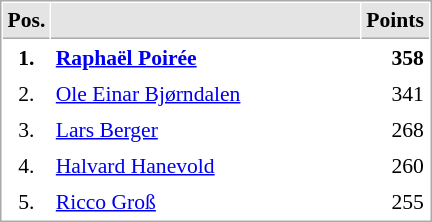<table cellspacing="1" cellpadding="3" style="border:1px solid #AAAAAA;font-size:90%">
<tr bgcolor="#E4E4E4">
<th style="border-bottom:1px solid #AAAAAA" width=10>Pos.</th>
<th style="border-bottom:1px solid #AAAAAA" width=200></th>
<th style="border-bottom:1px solid #AAAAAA" width=20>Points</th>
</tr>
<tr>
<td align="center"><strong>1.</strong></td>
<td> <strong><a href='#'>Raphaël Poirée</a></strong></td>
<td align="right"><strong>358</strong></td>
</tr>
<tr>
<td align="center">2.</td>
<td> <a href='#'>Ole Einar Bjørndalen</a></td>
<td align="right">341</td>
</tr>
<tr>
<td align="center">3.</td>
<td> <a href='#'>Lars Berger</a></td>
<td align="right">268</td>
</tr>
<tr>
<td align="center">4.</td>
<td> <a href='#'>Halvard Hanevold</a></td>
<td align="right">260</td>
</tr>
<tr>
<td align="center">5.</td>
<td> <a href='#'>Ricco Groß</a></td>
<td align="right">255</td>
</tr>
</table>
